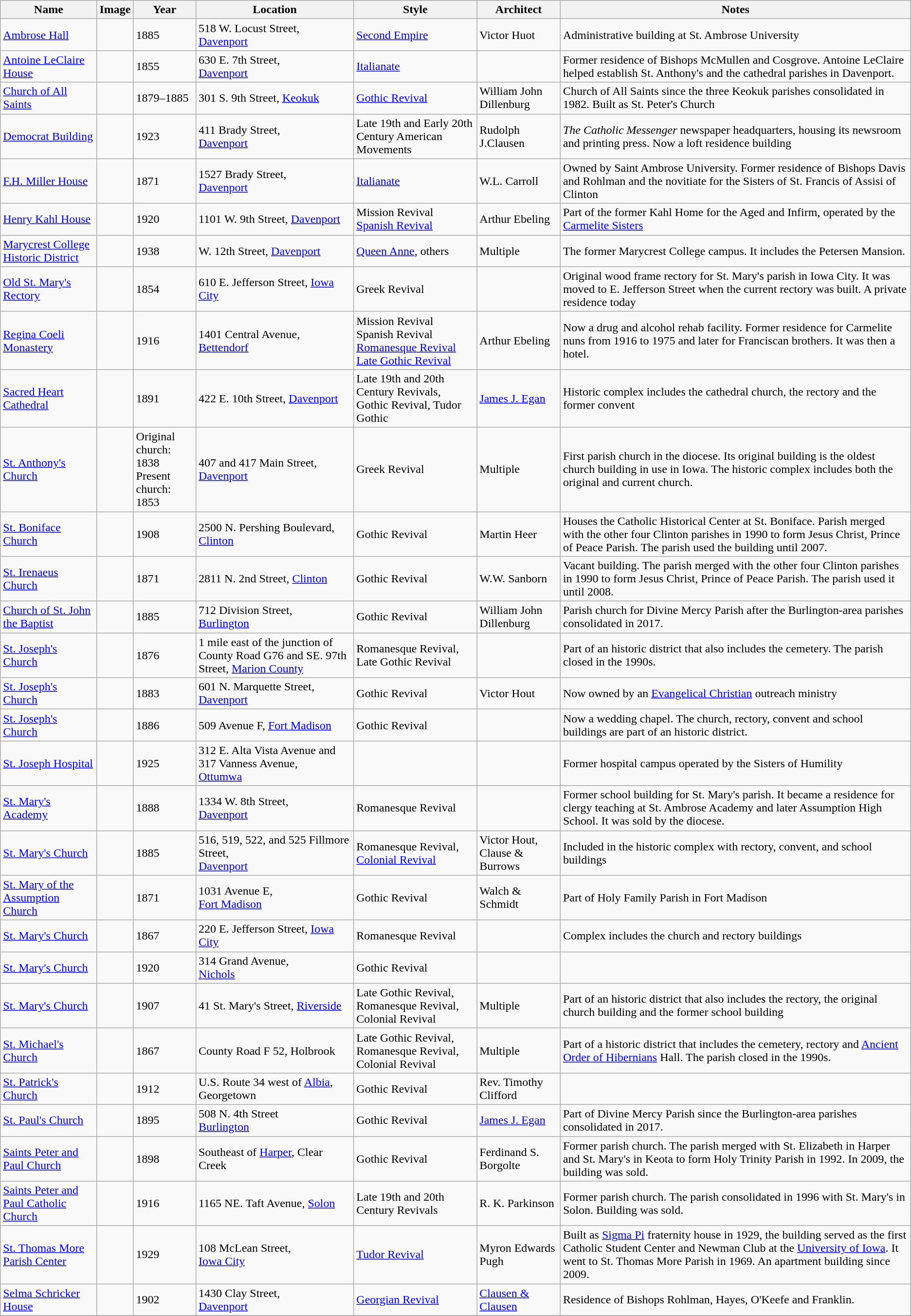<table class="wikitable sortable">
<tr>
<th style="background:light gray; color:black">Name</th>
<th class="unsortable" style="background:light gray; color:black">Image</th>
<th style="background:light gray; color:black">Year</th>
<th class="unsortable" style="background:light gray; color:black">Location</th>
<th class="unsortable" style="background:light gray; color:black">Style</th>
<th class="unsortable" style="background:light gray; color:black">Architect</th>
<th class="unsortable" style="background:light gray; color:black">Notes</th>
</tr>
<tr>
<td><a href='#'>Ambrose Hall</a></td>
<td></td>
<td>1885</td>
<td>518 W. Locust Street, <a href='#'>Davenport</a><br><small></small></td>
<td><a href='#'>Second Empire</a></td>
<td>Victor Huot</td>
<td>Administrative building at St. Ambrose University</td>
</tr>
<tr>
<td><a href='#'>Antoine LeClaire House</a></td>
<td></td>
<td>1855</td>
<td>630 E. 7th Street,<br><a href='#'>Davenport</a><br><small></small></td>
<td><a href='#'>Italianate</a></td>
<td></td>
<td>Former residence of Bishops McMullen and Cosgrove. Antoine LeClaire helped establish St. Anthony's and the cathedral parishes in Davenport.</td>
</tr>
<tr>
<td><a href='#'>Church of All Saints</a></td>
<td></td>
<td>1879–1885</td>
<td>301 S. 9th Street, <a href='#'>Keokuk</a><br><small></small></td>
<td><a href='#'>Gothic Revival</a></td>
<td>William John Dillenburg</td>
<td>Church of All Saints since the three Keokuk parishes consolidated in 1982. Built as St. Peter's Church</td>
</tr>
<tr>
<td><a href='#'>Democrat Building</a></td>
<td></td>
<td>1923</td>
<td>411 Brady Street,<br><a href='#'>Davenport</a><br><small></small></td>
<td>Late 19th and Early 20th Century American Movements</td>
<td>Rudolph J.Clausen</td>
<td><em>The Catholic Messenger</em> newspaper headquarters, housing its newsroom and printing press. Now a loft residence building</td>
</tr>
<tr>
<td><a href='#'>F.H. Miller House</a></td>
<td></td>
<td>1871</td>
<td>1527 Brady Street,<br><a href='#'>Davenport</a><br><small></small></td>
<td><a href='#'>Italianate</a></td>
<td>W.L. Carroll</td>
<td>Owned by Saint Ambrose University. Former residence of Bishops Davis and Rohlman and the novitiate for the Sisters of St. Francis of Assisi of Clinton</td>
</tr>
<tr>
<td><a href='#'>Henry Kahl House</a></td>
<td></td>
<td>1920</td>
<td>1101 W. 9th Street, <a href='#'>Davenport</a><br><small></small></td>
<td>Mission Revival<br><a href='#'>Spanish Revival</a></td>
<td>Arthur Ebeling</td>
<td>Part of the former Kahl Home for the Aged and Infirm, operated by the <a href='#'>Carmelite Sisters</a></td>
</tr>
<tr>
<td><a href='#'>Marycrest College Historic District</a></td>
<td></td>
<td>1938</td>
<td>W. 12th Street, <a href='#'>Davenport</a><br><small></small></td>
<td><a href='#'>Queen Anne</a>, others</td>
<td>Multiple</td>
<td>The former Marycrest College campus. It includes the Petersen Mansion.</td>
</tr>
<tr>
<td><a href='#'>Old St. Mary's Rectory</a></td>
<td></td>
<td>1854</td>
<td>610 E. Jefferson Street, <a href='#'>Iowa City</a><br><small></small></td>
<td>Greek Revival</td>
<td></td>
<td>Original wood frame rectory for St. Mary's parish in Iowa City. It was moved to E. Jefferson Street when the current rectory was built. A private residence today</td>
</tr>
<tr>
<td><a href='#'>Regina Coeli Monastery</a></td>
<td></td>
<td>1916</td>
<td>1401 Central Avenue, <a href='#'>Bettendorf</a><br><small></small></td>
<td>Mission Revival<br>Spanish Revival<br><a href='#'>Romanesque Revival</a><br><a href='#'>Late Gothic Revival</a></td>
<td>Arthur Ebeling</td>
<td>Now a drug and alcohol rehab facility. Former residence for Carmelite nuns from 1916 to 1975 and later for Franciscan brothers. It was then a hotel.</td>
</tr>
<tr>
<td><a href='#'>Sacred Heart Cathedral</a></td>
<td></td>
<td>1891</td>
<td>422 E. 10th Street, <a href='#'>Davenport</a><br><small></small></td>
<td>Late 19th and 20th Century Revivals,<br>Gothic Revival, Tudor Gothic</td>
<td><a href='#'>James J. Egan</a></td>
<td>Historic complex includes the cathedral church, the rectory and the former convent</td>
</tr>
<tr>
<td><a href='#'>St. Anthony's Church</a></td>
<td></td>
<td>Original church: 1838<br>Present church: 1853</td>
<td>407 and 417 Main Street, <a href='#'>Davenport</a><br><small></small></td>
<td>Greek Revival</td>
<td>Multiple</td>
<td>First parish church in the diocese. Its original building is the oldest church building in use in Iowa. The historic complex includes both the original and current church.</td>
</tr>
<tr>
<td><a href='#'>St. Boniface Church</a></td>
<td></td>
<td>1908</td>
<td>2500 N. Pershing Boulevard, <a href='#'>Clinton</a><br><small></small></td>
<td>Gothic Revival</td>
<td>Martin Heer</td>
<td>Houses the Catholic Historical Center at St. Boniface. Parish merged with the other four Clinton parishes in 1990 to form Jesus Christ, Prince of Peace Parish. The parish used the building until 2007.</td>
</tr>
<tr>
<td><a href='#'>St. Irenaeus Church</a></td>
<td></td>
<td>1871</td>
<td>2811 N. 2nd Street, <a href='#'>Clinton</a><br><small></small></td>
<td>Gothic Revival</td>
<td>W.W. Sanborn</td>
<td>Vacant building. The parish merged with the other four Clinton parishes in 1990 to form Jesus Christ, Prince of Peace Parish. The parish used it until 2008.</td>
</tr>
<tr>
<td><a href='#'>Church of St. John the Baptist</a></td>
<td></td>
<td>1885</td>
<td>712 Division Street,<br><a href='#'>Burlington</a><br><small></small></td>
<td>Gothic Revival</td>
<td>William John Dillenburg</td>
<td>Parish church for Divine Mercy Parish after the Burlington-area parishes consolidated in 2017.</td>
</tr>
<tr>
<td><a href='#'>St. Joseph's Church</a></td>
<td></td>
<td>1876</td>
<td>1 mile east of the junction of County Road G76 and SE. 97th Street, <a href='#'>Marion County</a><br><small></small></td>
<td>Romanesque Revival,<br>Late Gothic Revival</td>
<td></td>
<td>Part of an historic district that also includes the cemetery. The parish closed in the 1990s.</td>
</tr>
<tr>
<td><a href='#'>St. Joseph's Church</a></td>
<td></td>
<td>1883</td>
<td>601 N. Marquette Street, <a href='#'>Davenport</a><br><small></small></td>
<td>Gothic Revival</td>
<td>Victor Hout</td>
<td>Now owned by an <a href='#'>Evangelical Christian</a> outreach ministry</td>
</tr>
<tr>
<td><a href='#'>St. Joseph's Church</a></td>
<td></td>
<td>1886</td>
<td>509 Avenue F, <a href='#'>Fort Madison</a><br><small></small></td>
<td>Gothic Revival</td>
<td></td>
<td>Now a wedding chapel. The church, rectory, convent and school buildings are part of an historic district.</td>
</tr>
<tr>
<td><a href='#'>St. Joseph Hospital</a></td>
<td></td>
<td>1925</td>
<td>312 E. Alta Vista Avenue and 317 Vanness Avenue,<br><a href='#'>Ottumwa</a><br><small></small></td>
<td></td>
<td></td>
<td>Former hospital campus operated by the Sisters of Humility</td>
</tr>
<tr>
<td><a href='#'>St. Mary's Academy</a></td>
<td></td>
<td>1888</td>
<td>1334 W. 8th Street,<br><a href='#'>Davenport</a><br><small></small></td>
<td>Romanesque Revival</td>
<td></td>
<td>Former school building for St. Mary's parish. It became a residence for clergy teaching at St. Ambrose Academy and later Assumption High School. It was sold by the diocese.</td>
</tr>
<tr>
<td><a href='#'>St. Mary's Church</a></td>
<td></td>
<td>1885</td>
<td>516, 519, 522, and 525 Fillmore Street,<br><a href='#'>Davenport</a><br><small></small></td>
<td>Romanesque Revival,<br><a href='#'>Colonial Revival</a></td>
<td>Victor Hout, Clause & Burrows</td>
<td>Included in the historic complex with rectory, convent, and school buildings</td>
</tr>
<tr>
<td><a href='#'>St. Mary of the Assumption Church</a></td>
<td></td>
<td>1871</td>
<td>1031 Avenue E,<br><a href='#'>Fort Madison</a><br><small></small></td>
<td>Gothic Revival</td>
<td>Walch & Schmidt</td>
<td>Part of Holy Family Parish in Fort Madison</td>
</tr>
<tr>
<td><a href='#'>St. Mary's Church</a></td>
<td></td>
<td>1867</td>
<td>220 E. Jefferson Street, <a href='#'>Iowa City</a><br><small></small></td>
<td>Romanesque Revival</td>
<td></td>
<td>Complex includes the church and rectory buildings</td>
</tr>
<tr>
<td><a href='#'>St. Mary's Church</a></td>
<td></td>
<td>1920</td>
<td>314 Grand Avenue,<br><a href='#'>Nichols</a><br><small></small></td>
<td>Gothic Revival</td>
<td></td>
<td></td>
</tr>
<tr>
<td><a href='#'>St. Mary's Church</a></td>
<td></td>
<td>1907</td>
<td>41 St. Mary's Street, <a href='#'>Riverside</a><br><small></small></td>
<td>Late Gothic Revival, Romanesque Revival,<br>Colonial Revival</td>
<td>Multiple</td>
<td>Part of an historic district that also includes the rectory, the original church building and the former school building</td>
</tr>
<tr>
<td><a href='#'>St. Michael's Church</a></td>
<td></td>
<td>1867</td>
<td>County Road F 52, Holbrook<br><small></small></td>
<td>Late Gothic Revival, Romanesque Revival,<br>Colonial Revival</td>
<td>Multiple</td>
<td>Part of a historic district that includes the cemetery, rectory and <a href='#'>Ancient Order of Hibernians</a> Hall. The parish closed in the 1990s.</td>
</tr>
<tr>
<td><a href='#'>St. Patrick's Church</a></td>
<td></td>
<td>1912</td>
<td>U.S. Route 34 west of <a href='#'>Albia</a>, Georgetown<br><small></small></td>
<td>Gothic Revival</td>
<td>Rev. Timothy Clifford</td>
<td></td>
</tr>
<tr>
<td><a href='#'>St. Paul's Church</a></td>
<td></td>
<td>1895</td>
<td>508 N. 4th Street<br><a href='#'>Burlington</a><br><small></small></td>
<td>Gothic Revival</td>
<td><a href='#'>James J. Egan</a></td>
<td>Part of Divine Mercy Parish since the Burlington-area parishes consolidated in 2017.</td>
</tr>
<tr>
<td><a href='#'>Saints Peter and Paul Church</a></td>
<td></td>
<td>1898</td>
<td>Southeast of <a href='#'>Harper</a>, Clear Creek<br><small></small></td>
<td>Gothic Revival</td>
<td>Ferdinand S. Borgolte</td>
<td>Former parish church. The parish merged with St. Elizabeth in Harper and St. Mary's in Keota to form Holy Trinity Parish in 1992. In 2009, the building was sold.</td>
</tr>
<tr>
<td><a href='#'>Saints Peter and Paul Catholic Church</a></td>
<td></td>
<td>1916</td>
<td>1165 NE. Taft Avenue, <a href='#'>Solon</a><br><small></small></td>
<td>Late 19th and 20th Century Revivals</td>
<td>R. K. Parkinson</td>
<td>Former parish church. The parish consolidated in 1996 with St. Mary's in Solon. Building was sold.</td>
</tr>
<tr>
<td><a href='#'>St. Thomas More Parish Center</a></td>
<td></td>
<td>1929</td>
<td>108 McLean Street,<br><a href='#'>Iowa City</a><br><small></small></td>
<td><a href='#'>Tudor Revival</a></td>
<td>Myron Edwards Pugh</td>
<td>Built as <a href='#'>Sigma Pi</a> fraternity house in 1929, the building served as the first Catholic Student Center and Newman Club at the <a href='#'>University of Iowa</a>. It went to St. Thomas More Parish in 1969. An apartment building since 2009.</td>
</tr>
<tr>
<td><a href='#'>Selma Schricker House</a></td>
<td></td>
<td>1902</td>
<td>1430 Clay Street,<br><a href='#'>Davenport</a><br><small></small></td>
<td><a href='#'>Georgian Revival</a></td>
<td><a href='#'>Clausen & Clausen</a></td>
<td>Residence of Bishops Rohlman, Hayes, O'Keefe and Franklin.</td>
</tr>
<tr>
</tr>
</table>
